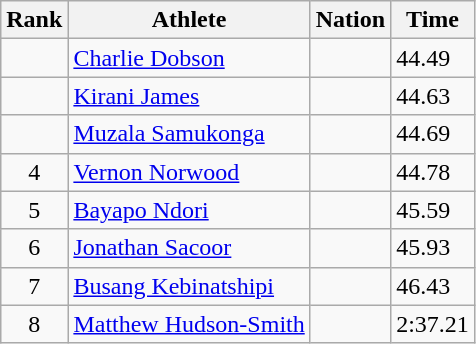<table class="wikitable">
<tr>
<th scope="col">Rank</th>
<th scope="col">Athlete</th>
<th scope="col">Nation</th>
<th scope="col">Time</th>
</tr>
<tr>
<td align=center></td>
<td><a href='#'>Charlie Dobson</a></td>
<td></td>
<td>44.49</td>
</tr>
<tr>
<td align=center></td>
<td><a href='#'>Kirani James</a></td>
<td></td>
<td>44.63</td>
</tr>
<tr>
<td align=center></td>
<td><a href='#'>Muzala Samukonga</a></td>
<td></td>
<td>44.69</td>
</tr>
<tr>
<td align=center>4</td>
<td><a href='#'>Vernon Norwood</a></td>
<td></td>
<td>44.78</td>
</tr>
<tr>
<td align=center>5</td>
<td><a href='#'>Bayapo Ndori</a></td>
<td></td>
<td>45.59</td>
</tr>
<tr>
<td align=center>6</td>
<td><a href='#'>Jonathan Sacoor</a></td>
<td></td>
<td>45.93</td>
</tr>
<tr>
<td align=center>7</td>
<td><a href='#'>Busang Kebinatshipi</a></td>
<td></td>
<td>46.43</td>
</tr>
<tr>
<td align=center>8</td>
<td><a href='#'>Matthew Hudson-Smith</a></td>
<td></td>
<td>2:37.21</td>
</tr>
</table>
